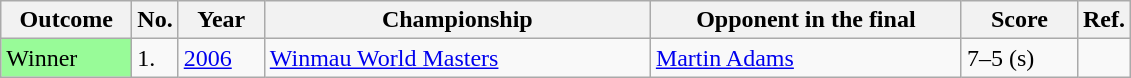<table class="wikitable">
<tr>
<th width="80">Outcome</th>
<th width="20">No.</th>
<th width="50">Year</th>
<th style="width:250px;">Championship</th>
<th style="width:200px;">Opponent in the final</th>
<th width="70">Score</th>
<th width="20">Ref.</th>
</tr>
<tr>
<td style="background:#98FB98">Winner</td>
<td>1.</td>
<td><a href='#'>2006</a></td>
<td><a href='#'>Winmau World Masters</a></td>
<td> <a href='#'>Martin Adams</a></td>
<td>7–5 (s)</td>
<td style="text-align:center;"></td>
</tr>
</table>
